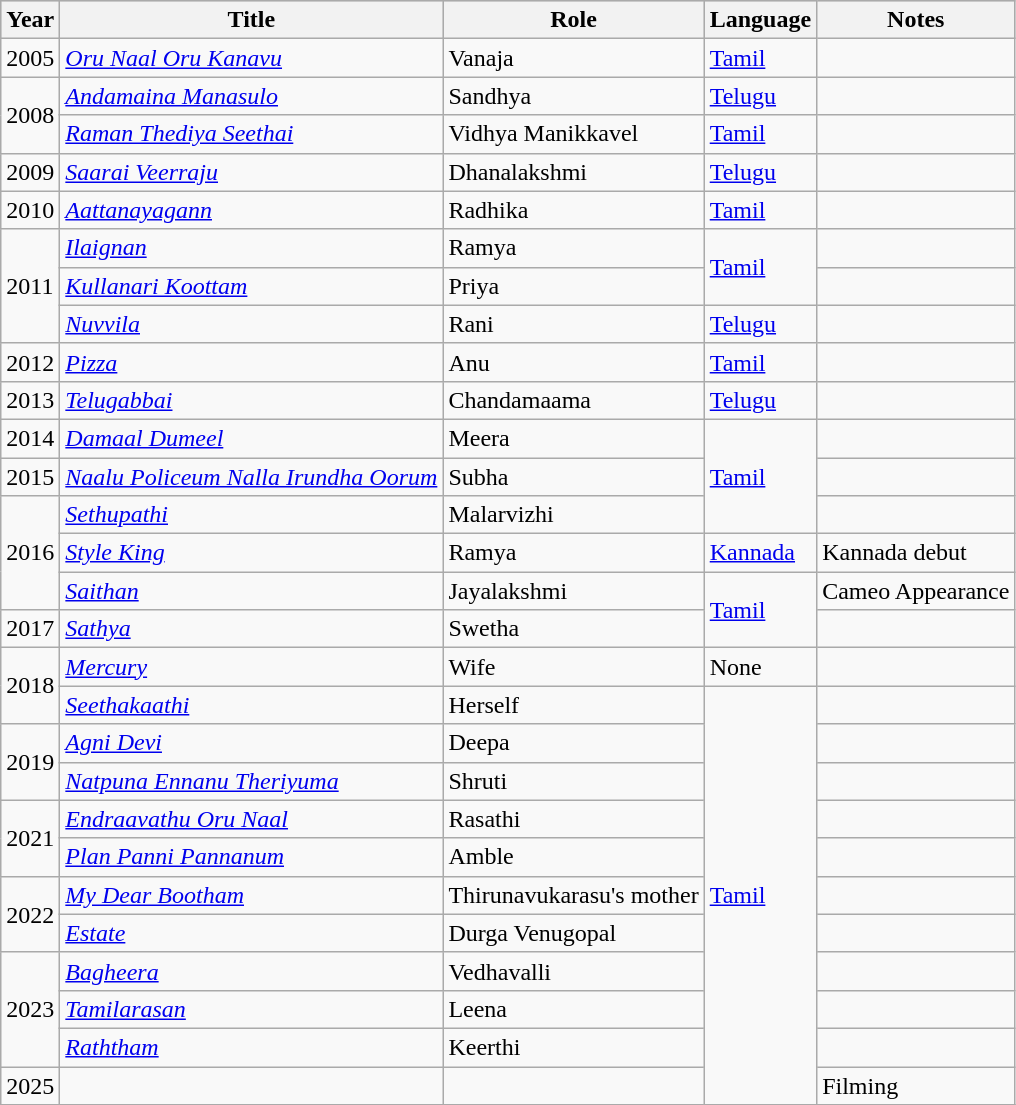<table class="wikitable sortable">
<tr style="background:#ccc; text-align:center;">
<th>Year</th>
<th>Title</th>
<th>Role</th>
<th>Language</th>
<th>Notes</th>
</tr>
<tr>
<td>2005</td>
<td><em><a href='#'>Oru Naal Oru Kanavu</a></em></td>
<td>Vanaja</td>
<td><a href='#'>Tamil</a></td>
<td></td>
</tr>
<tr>
<td rowspan="2">2008</td>
<td><em><a href='#'>Andamaina Manasulo</a></em></td>
<td>Sandhya</td>
<td><a href='#'>Telugu</a></td>
<td></td>
</tr>
<tr>
<td><em><a href='#'>Raman Thediya Seethai</a></em></td>
<td>Vidhya Manikkavel</td>
<td><a href='#'>Tamil</a></td>
<td></td>
</tr>
<tr>
<td>2009</td>
<td><em><a href='#'>Saarai Veerraju</a></em></td>
<td>Dhanalakshmi</td>
<td><a href='#'>Telugu</a></td>
<td></td>
</tr>
<tr>
<td>2010</td>
<td><em><a href='#'>Aattanayagann</a></em></td>
<td>Radhika</td>
<td><a href='#'>Tamil</a></td>
<td></td>
</tr>
<tr>
<td rowspan="3">2011</td>
<td><em><a href='#'>Ilaignan</a></em></td>
<td>Ramya</td>
<td rowspan="2"><a href='#'>Tamil</a></td>
<td></td>
</tr>
<tr>
<td><em><a href='#'>Kullanari Koottam</a></em></td>
<td>Priya</td>
<td></td>
</tr>
<tr>
<td><em><a href='#'>Nuvvila</a></em></td>
<td>Rani</td>
<td><a href='#'>Telugu</a></td>
<td></td>
</tr>
<tr>
<td>2012</td>
<td><em><a href='#'>Pizza</a></em></td>
<td>Anu</td>
<td><a href='#'>Tamil</a></td>
<td></td>
</tr>
<tr>
<td>2013</td>
<td><em><a href='#'>Telugabbai</a></em></td>
<td>Chandamaama</td>
<td><a href='#'>Telugu</a></td>
<td></td>
</tr>
<tr>
<td>2014</td>
<td><em><a href='#'>Damaal Dumeel</a></em></td>
<td>Meera</td>
<td rowspan="3"><a href='#'>Tamil</a></td>
<td></td>
</tr>
<tr>
<td>2015</td>
<td><em><a href='#'>Naalu Policeum Nalla Irundha Oorum</a></em></td>
<td>Subha</td>
<td></td>
</tr>
<tr>
<td rowspan="3">2016</td>
<td><em><a href='#'>Sethupathi</a></em></td>
<td>Malarvizhi</td>
<td></td>
</tr>
<tr>
<td><em><a href='#'>Style King</a></em></td>
<td>Ramya</td>
<td><a href='#'>Kannada</a></td>
<td>Kannada debut</td>
</tr>
<tr>
<td><em><a href='#'>Saithan</a></em></td>
<td>Jayalakshmi</td>
<td rowspan="2"><a href='#'>Tamil</a></td>
<td>Cameo Appearance</td>
</tr>
<tr>
<td>2017</td>
<td><em><a href='#'>Sathya</a></em></td>
<td>Swetha</td>
<td></td>
</tr>
<tr>
<td rowspan=2>2018</td>
<td><em><a href='#'>Mercury</a></em></td>
<td>Wife</td>
<td>None</td>
<td></td>
</tr>
<tr>
<td><em><a href='#'>Seethakaathi</a></em></td>
<td>Herself</td>
<td rowspan="11"><a href='#'>Tamil</a></td>
<td></td>
</tr>
<tr>
<td rowspan=2>2019</td>
<td><em><a href='#'>Agni Devi</a></em></td>
<td>Deepa</td>
<td></td>
</tr>
<tr>
<td><em><a href='#'>Natpuna Ennanu Theriyuma</a></em></td>
<td>Shruti</td>
<td></td>
</tr>
<tr>
<td rowspan=2>2021</td>
<td><em><a href='#'>Endraavathu Oru Naal</a></em></td>
<td>Rasathi</td>
<td></td>
</tr>
<tr>
<td><em><a href='#'>Plan Panni Pannanum</a></em></td>
<td>Amble</td>
<td></td>
</tr>
<tr>
<td rowspan=2>2022</td>
<td><em><a href='#'>My Dear Bootham</a></em></td>
<td>Thirunavukarasu's mother</td>
<td></td>
</tr>
<tr>
<td><em><a href='#'>Estate</a></em></td>
<td>Durga Venugopal</td>
<td></td>
</tr>
<tr>
<td rowspan="3">2023</td>
<td><em><a href='#'>Bagheera</a></em></td>
<td>Vedhavalli</td>
<td></td>
</tr>
<tr>
<td><em><a href='#'>Tamilarasan</a></em></td>
<td>Leena</td>
<td></td>
</tr>
<tr>
<td><em><a href='#'>Raththam</a></em></td>
<td>Keerthi</td>
<td></td>
</tr>
<tr>
<td rowspan="1">2025</td>
<td></td>
<td></td>
<td>Filming</td>
</tr>
<tr>
</tr>
</table>
